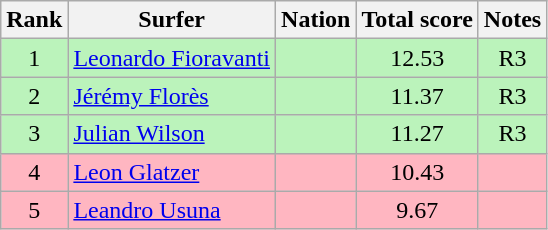<table class="wikitable sortable" style="text-align:center">
<tr>
<th>Rank</th>
<th>Surfer</th>
<th>Nation</th>
<th>Total score</th>
<th>Notes</th>
</tr>
<tr bgcolor=bbf3bb>
<td>1</td>
<td align=left><a href='#'>Leonardo Fioravanti</a></td>
<td align=left></td>
<td>12.53</td>
<td>R3</td>
</tr>
<tr bgcolor=bbf3bb>
<td>2</td>
<td align=left><a href='#'>Jérémy Florès</a></td>
<td align=left></td>
<td>11.37</td>
<td>R3</td>
</tr>
<tr bgcolor=bbf3bb>
<td>3</td>
<td align=left><a href='#'>Julian Wilson</a></td>
<td align=left></td>
<td>11.27</td>
<td>R3</td>
</tr>
<tr style="background:lightpink;">
<td>4</td>
<td align=left><a href='#'>Leon Glatzer</a></td>
<td align=left></td>
<td>10.43</td>
<td></td>
</tr>
<tr style="background:lightpink;">
<td>5</td>
<td align=left><a href='#'>Leandro Usuna</a></td>
<td align=left></td>
<td>9.67</td>
<td></td>
</tr>
</table>
